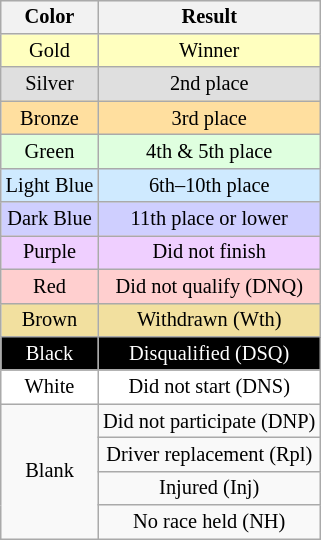<table style="margin-right:0; font-size:85%; text-align:center;" class="wikitable" align="right">
<tr>
<th>Color</th>
<th>Result</th>
</tr>
<tr style="background:#FFFFBF;">
<td>Gold</td>
<td>Winner</td>
</tr>
<tr style="background:#DFDFDF;">
<td>Silver</td>
<td>2nd place</td>
</tr>
<tr style="background:#FFDF9F;">
<td>Bronze</td>
<td>3rd place</td>
</tr>
<tr style="background:#DFFFDF;">
<td>Green</td>
<td>4th & 5th place</td>
</tr>
<tr style="background:#CFEAFF;">
<td>Light Blue</td>
<td>6th–10th place</td>
</tr>
<tr style="background:#CFCFFF;">
<td>Dark Blue</td>
<td>11th place or lower</td>
</tr>
<tr style="background:#EFCFFF;">
<td>Purple</td>
<td>Did not finish</td>
</tr>
<tr style="background:#FFCFCF;">
<td>Red</td>
<td>Did not qualify (DNQ)</td>
</tr>
<tr style="background:#F2E09F;">
<td>Brown</td>
<td>Withdrawn (Wth)</td>
</tr>
<tr style="background:#000000; color:white;">
<td>Black</td>
<td>Disqualified (DSQ)</td>
</tr>
<tr style="background:#FFFFFF;">
<td>White</td>
<td>Did not start (DNS)</td>
</tr>
<tr>
<td rowspan="4">Blank</td>
<td>Did not participate (DNP)</td>
</tr>
<tr>
<td>Driver replacement (Rpl)</td>
</tr>
<tr>
<td>Injured (Inj)</td>
</tr>
<tr>
<td>No race held (NH)</td>
</tr>
</table>
